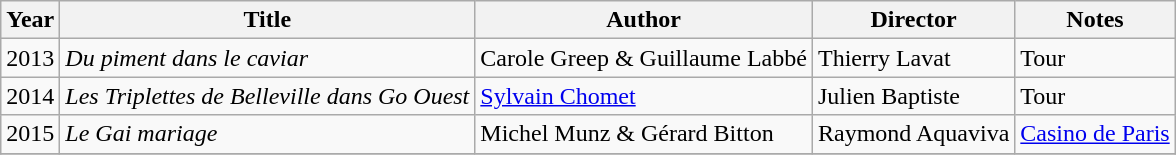<table class="wikitable">
<tr>
<th>Year</th>
<th>Title</th>
<th>Author</th>
<th>Director</th>
<th>Notes</th>
</tr>
<tr>
<td>2013</td>
<td><em>Du piment dans le caviar</em></td>
<td>Carole Greep & Guillaume Labbé</td>
<td>Thierry Lavat</td>
<td>Tour</td>
</tr>
<tr>
<td>2014</td>
<td><em>Les Triplettes de Belleville dans Go Ouest</em></td>
<td><a href='#'>Sylvain Chomet</a></td>
<td>Julien Baptiste</td>
<td>Tour</td>
</tr>
<tr>
<td>2015</td>
<td><em>Le Gai mariage</em></td>
<td>Michel Munz & Gérard Bitton</td>
<td>Raymond Aquaviva</td>
<td><a href='#'>Casino de Paris</a></td>
</tr>
<tr>
</tr>
</table>
